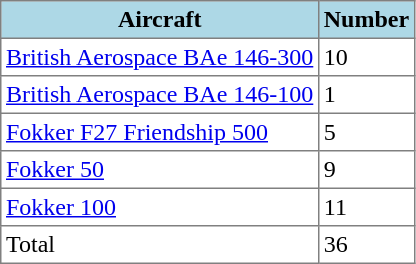<table class="toccolours" border="1" cellpadding="3" style="border-collapse:collapse">
<tr bgcolor=lightblue>
<th>Aircraft</th>
<th>Number</th>
</tr>
<tr>
<td><a href='#'>British Aerospace BAe 146-300</a></td>
<td>10</td>
</tr>
<tr>
<td><a href='#'>British Aerospace BAe 146-100</a></td>
<td>1</td>
</tr>
<tr>
<td><a href='#'>Fokker F27 Friendship 500</a></td>
<td>5</td>
</tr>
<tr>
<td><a href='#'>Fokker 50</a></td>
<td>9</td>
</tr>
<tr>
<td><a href='#'>Fokker 100</a></td>
<td>11</td>
</tr>
<tr>
<td>Total</td>
<td>36</td>
</tr>
</table>
